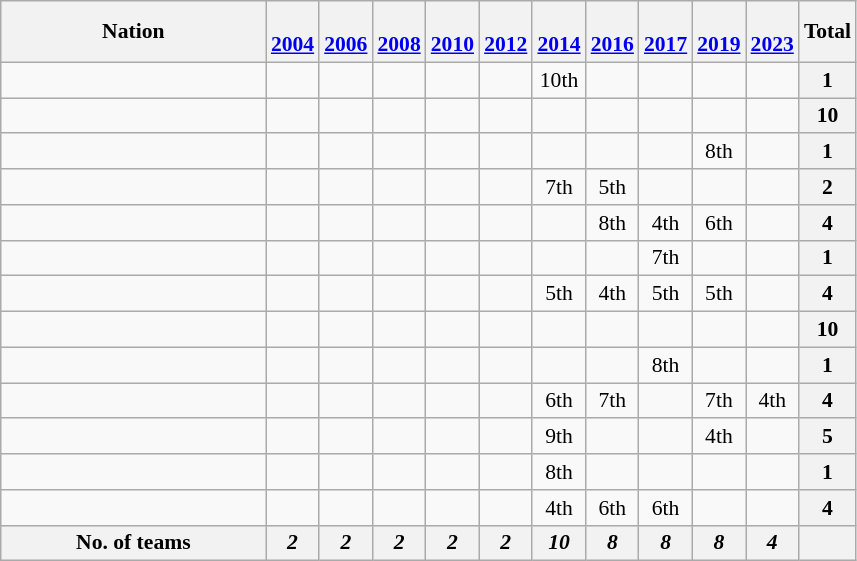<table class="wikitable" style="text-align:center; font-size:90%">
<tr>
<th width=170>Nation</th>
<th><br><a href='#'>2004</a></th>
<th><br><a href='#'>2006</a></th>
<th><br><a href='#'>2008</a></th>
<th><br><a href='#'>2010</a></th>
<th><br><a href='#'>2012</a></th>
<th><br><a href='#'>2014</a></th>
<th><br><a href='#'>2016</a></th>
<th><br><a href='#'>2017</a></th>
<th><br><a href='#'>2019</a></th>
<th><br><a href='#'>2023</a></th>
<th>Total</th>
</tr>
<tr>
<td align=left></td>
<td></td>
<td></td>
<td></td>
<td></td>
<td></td>
<td>10th</td>
<td></td>
<td></td>
<td></td>
<td></td>
<th>1</th>
</tr>
<tr>
<td align=left></td>
<td></td>
<td></td>
<td></td>
<td></td>
<td></td>
<td></td>
<td></td>
<td></td>
<td></td>
<td></td>
<th>10</th>
</tr>
<tr>
<td align=left></td>
<td></td>
<td></td>
<td></td>
<td></td>
<td></td>
<td></td>
<td></td>
<td></td>
<td>8th</td>
<td></td>
<th>1</th>
</tr>
<tr>
<td align=left></td>
<td></td>
<td></td>
<td></td>
<td></td>
<td></td>
<td>7th</td>
<td>5th</td>
<td></td>
<td></td>
<td></td>
<th>2</th>
</tr>
<tr>
<td align=left></td>
<td></td>
<td></td>
<td></td>
<td></td>
<td></td>
<td></td>
<td>8th</td>
<td>4th</td>
<td>6th</td>
<td></td>
<th>4</th>
</tr>
<tr>
<td align=left></td>
<td></td>
<td></td>
<td></td>
<td></td>
<td></td>
<td></td>
<td></td>
<td>7th</td>
<td></td>
<td></td>
<th>1</th>
</tr>
<tr>
<td align=left></td>
<td></td>
<td></td>
<td></td>
<td></td>
<td></td>
<td>5th</td>
<td>4th</td>
<td>5th</td>
<td>5th</td>
<td></td>
<th>4</th>
</tr>
<tr>
<td align=left></td>
<td></td>
<td></td>
<td></td>
<td></td>
<td></td>
<td></td>
<td></td>
<td></td>
<td></td>
<td></td>
<th>10</th>
</tr>
<tr>
<td align=left></td>
<td></td>
<td></td>
<td></td>
<td></td>
<td></td>
<td></td>
<td></td>
<td>8th</td>
<td></td>
<td></td>
<th>1</th>
</tr>
<tr>
<td align=left></td>
<td></td>
<td></td>
<td></td>
<td></td>
<td></td>
<td>6th</td>
<td>7th</td>
<td></td>
<td>7th</td>
<td>4th</td>
<th>4</th>
</tr>
<tr>
<td align=left></td>
<td></td>
<td></td>
<td></td>
<td></td>
<td></td>
<td>9th</td>
<td></td>
<td></td>
<td>4th</td>
<td></td>
<th>5</th>
</tr>
<tr>
<td align=left></td>
<td></td>
<td></td>
<td></td>
<td></td>
<td></td>
<td>8th</td>
<td></td>
<td></td>
<td></td>
<td></td>
<th>1</th>
</tr>
<tr>
<td align=left></td>
<td></td>
<td></td>
<td></td>
<td></td>
<td></td>
<td>4th</td>
<td>6th</td>
<td>6th</td>
<td></td>
<td></td>
<th>4</th>
</tr>
<tr>
<th>No. of teams</th>
<th><em>2</em></th>
<th><em>2</em></th>
<th><em>2</em></th>
<th><em>2</em></th>
<th><em>2</em></th>
<th><em>10</em></th>
<th><em>8</em></th>
<th><em>8</em></th>
<th><em>8</em></th>
<th><em>4</em></th>
<th></th>
</tr>
</table>
